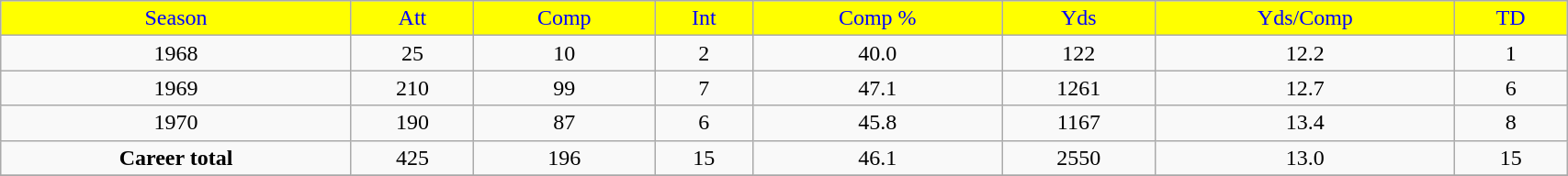<table class="wikitable" width="90%">
<tr align="center"  style="background:yellow;color:blue;">
<td>Season</td>
<td>Att</td>
<td>Comp</td>
<td>Int</td>
<td>Comp %</td>
<td>Yds</td>
<td>Yds/Comp</td>
<td>TD</td>
</tr>
<tr align="center" bgcolor="">
<td>1968</td>
<td>25</td>
<td>10</td>
<td>2</td>
<td>40.0</td>
<td>122</td>
<td>12.2</td>
<td>1</td>
</tr>
<tr align="center" bgcolor="">
<td>1969</td>
<td>210</td>
<td>99</td>
<td>7</td>
<td>47.1</td>
<td>1261</td>
<td>12.7</td>
<td>6</td>
</tr>
<tr align="center" bgcolor="">
<td>1970</td>
<td>190</td>
<td>87</td>
<td>6</td>
<td>45.8</td>
<td>1167</td>
<td>13.4</td>
<td>8</td>
</tr>
<tr align="center" bgcolor="">
<td><strong>Career total</strong></td>
<td>425</td>
<td>196</td>
<td>15</td>
<td>46.1</td>
<td>2550</td>
<td>13.0</td>
<td>15</td>
</tr>
<tr align="center" bgcolor="">
</tr>
</table>
